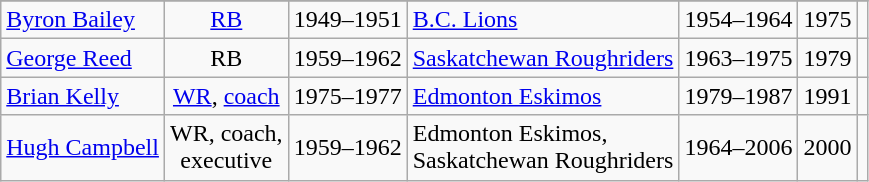<table class=wikitable style="text-align:center">
<tr>
</tr>
<tr>
<td align=left><a href='#'>Byron Bailey</a></td>
<td><a href='#'>RB</a></td>
<td>1949–1951</td>
<td align=left><a href='#'>B.C. Lions</a></td>
<td>1954–1964</td>
<td>1975</td>
<td></td>
</tr>
<tr>
<td align=left><a href='#'>George Reed</a></td>
<td>RB</td>
<td>1959–1962</td>
<td align=left><a href='#'>Saskatchewan Roughriders</a></td>
<td>1963–1975</td>
<td>1979</td>
<td></td>
</tr>
<tr>
<td align=left><a href='#'>Brian Kelly</a></td>
<td><a href='#'>WR</a>, <a href='#'>coach</a></td>
<td>1975–1977</td>
<td align=left><a href='#'>Edmonton Eskimos</a></td>
<td>1979–1987</td>
<td>1991</td>
<td></td>
</tr>
<tr>
<td align=left><a href='#'>Hugh Campbell</a></td>
<td>WR, coach,<br>executive</td>
<td>1959–1962</td>
<td align=left>Edmonton Eskimos,<br>Saskatchewan Roughriders</td>
<td>1964–2006</td>
<td>2000</td>
<td></td>
</tr>
</table>
